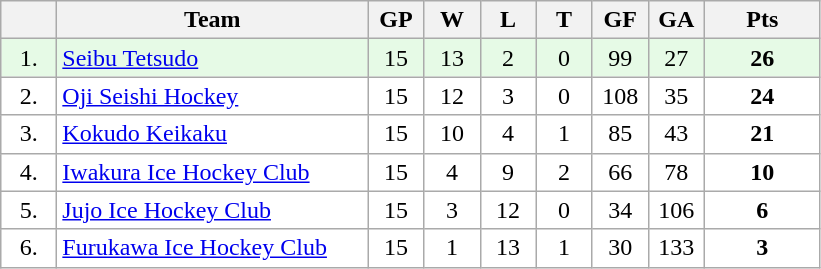<table class="wikitable">
<tr>
<th width="30"></th>
<th width="200">Team</th>
<th width="30">GP</th>
<th width="30">W</th>
<th width="30">L</th>
<th width="30">T</th>
<th width="30">GF</th>
<th width="30">GA</th>
<th width="70">Pts</th>
</tr>
<tr bgcolor="#e6fae6" align="center">
<td>1.</td>
<td align="left"><a href='#'>Seibu Tetsudo</a></td>
<td>15</td>
<td>13</td>
<td>2</td>
<td>0</td>
<td>99</td>
<td>27</td>
<td><strong>26</strong></td>
</tr>
<tr bgcolor="#FFFFFF" align="center">
<td>2.</td>
<td align="left"><a href='#'>Oji Seishi Hockey</a></td>
<td>15</td>
<td>12</td>
<td>3</td>
<td>0</td>
<td>108</td>
<td>35</td>
<td><strong>24</strong></td>
</tr>
<tr bgcolor="#FFFFFF" align="center">
<td>3.</td>
<td align="left"><a href='#'>Kokudo Keikaku</a></td>
<td>15</td>
<td>10</td>
<td>4</td>
<td>1</td>
<td>85</td>
<td>43</td>
<td><strong>21</strong></td>
</tr>
<tr bgcolor="#FFFFFF" align="center">
<td>4.</td>
<td align="left"><a href='#'>Iwakura Ice Hockey Club</a></td>
<td>15</td>
<td>4</td>
<td>9</td>
<td>2</td>
<td>66</td>
<td>78</td>
<td><strong>10</strong></td>
</tr>
<tr bgcolor="#FFFFFF" align="center">
<td>5.</td>
<td align="left"><a href='#'>Jujo Ice Hockey Club</a></td>
<td>15</td>
<td>3</td>
<td>12</td>
<td>0</td>
<td>34</td>
<td>106</td>
<td><strong>6</strong></td>
</tr>
<tr bgcolor="#FFFFFF" align="center">
<td>6.</td>
<td align="left"><a href='#'>Furukawa Ice Hockey Club</a></td>
<td>15</td>
<td>1</td>
<td>13</td>
<td>1</td>
<td>30</td>
<td>133</td>
<td><strong>3</strong></td>
</tr>
</table>
